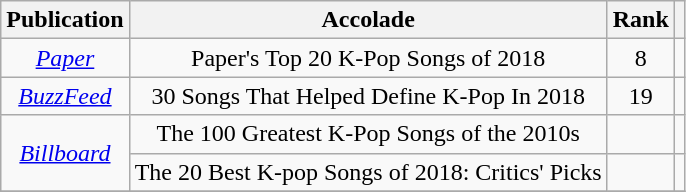<table class="sortable wikitable">
<tr>
<th>Publication</th>
<th>Accolade</th>
<th>Rank</th>
<th class="unsortable"></th>
</tr>
<tr>
<td align="center"><em><a href='#'>Paper</a></em></td>
<td align="center">Paper's Top 20 K-Pop Songs of 2018</td>
<td align="center">8</td>
<td></td>
</tr>
<tr>
<td align="center"><em><a href='#'>BuzzFeed</a></em></td>
<td align="center">30 Songs That Helped Define K-Pop In 2018</td>
<td align="center">19</td>
<td></td>
</tr>
<tr>
<td align="center" rowspan="2"><em><a href='#'>Billboard</a></em></td>
<td align="center">The 100 Greatest K-Pop Songs of the 2010s</td>
<td></td>
<td></td>
</tr>
<tr>
<td align="center">The 20 Best K-pop Songs of 2018: Critics' Picks</td>
<td></td>
<td></td>
</tr>
<tr>
</tr>
</table>
